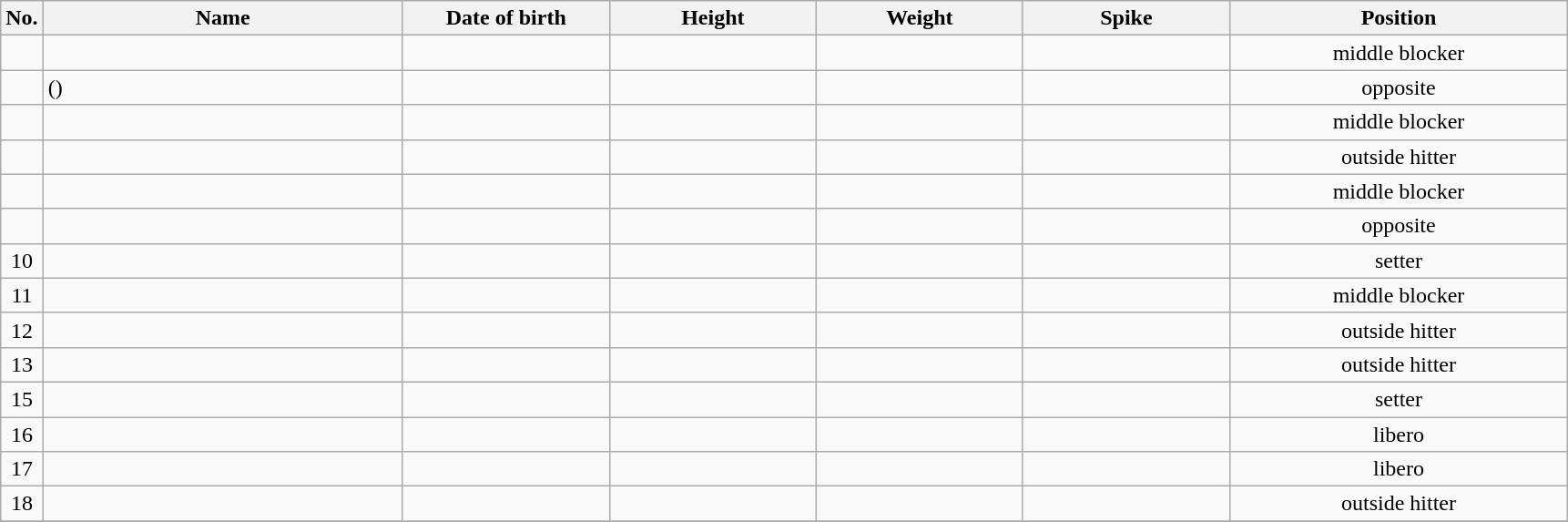<table class="wikitable sortable" style="font-size:100%; text-align:center;">
<tr>
<th>No.</th>
<th style="width:16em">Name</th>
<th style="width:9em">Date of birth</th>
<th style="width:9em">Height</th>
<th style="width:9em">Weight</th>
<th style="width:9em">Spike</th>
<th style="width:15em">Position</th>
</tr>
<tr>
<td></td>
<td align=left> </td>
<td align=right></td>
<td></td>
<td></td>
<td></td>
<td>middle blocker</td>
</tr>
<tr>
<td></td>
<td align=left>  ()</td>
<td align=right></td>
<td></td>
<td></td>
<td></td>
<td>opposite</td>
</tr>
<tr>
<td></td>
<td align=left> </td>
<td align=right></td>
<td></td>
<td></td>
<td></td>
<td>middle blocker</td>
</tr>
<tr>
<td></td>
<td align=left> </td>
<td align=right></td>
<td></td>
<td></td>
<td></td>
<td>outside hitter</td>
</tr>
<tr>
<td></td>
<td align=left> </td>
<td align=right></td>
<td></td>
<td></td>
<td></td>
<td>middle blocker</td>
</tr>
<tr>
<td></td>
<td align=left> </td>
<td align=right></td>
<td></td>
<td></td>
<td></td>
<td>opposite</td>
</tr>
<tr>
<td>10</td>
<td align=left> </td>
<td align=right></td>
<td></td>
<td></td>
<td></td>
<td>setter</td>
</tr>
<tr>
<td>11</td>
<td align=left> </td>
<td align=right></td>
<td></td>
<td></td>
<td></td>
<td>middle blocker</td>
</tr>
<tr>
<td>12</td>
<td align=left> </td>
<td align=right></td>
<td></td>
<td></td>
<td></td>
<td>outside hitter</td>
</tr>
<tr>
<td>13</td>
<td align=left> </td>
<td align=right></td>
<td></td>
<td></td>
<td></td>
<td>outside hitter</td>
</tr>
<tr>
<td>15</td>
<td align=left> </td>
<td align=right></td>
<td></td>
<td></td>
<td></td>
<td>setter</td>
</tr>
<tr>
<td>16</td>
<td align=left> </td>
<td align=right></td>
<td></td>
<td></td>
<td></td>
<td>libero</td>
</tr>
<tr>
<td>17</td>
<td align=left> </td>
<td align=right></td>
<td></td>
<td></td>
<td></td>
<td>libero</td>
</tr>
<tr>
<td>18</td>
<td align=left> </td>
<td align=right></td>
<td></td>
<td></td>
<td></td>
<td>outside hitter</td>
</tr>
<tr>
</tr>
</table>
